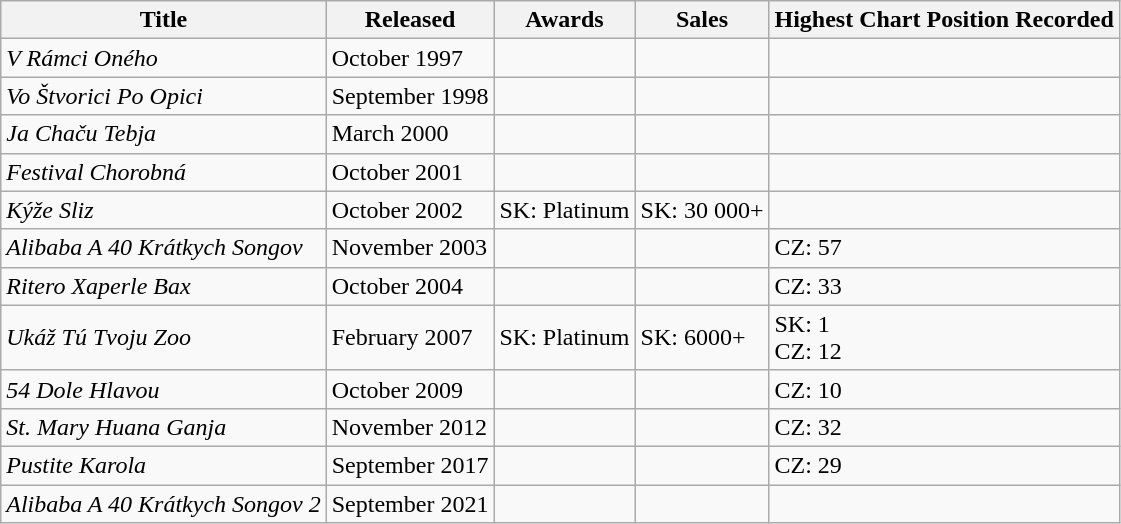<table class="wikitable">
<tr>
<th>Title</th>
<th>Released</th>
<th>Awards</th>
<th>Sales</th>
<th>Highest Chart Position Recorded</th>
</tr>
<tr>
<td><em>V Rámci Oného</em></td>
<td>October 1997</td>
<td></td>
<td></td>
<td></td>
</tr>
<tr>
<td><em>Vo Štvorici Po Opici</em></td>
<td>September 1998</td>
<td></td>
<td></td>
<td></td>
</tr>
<tr>
<td><em>Ja Chaču Tebja</em></td>
<td>March 2000</td>
<td></td>
<td></td>
<td></td>
</tr>
<tr>
<td><em>Festival Chorobná</em></td>
<td>October 2001</td>
<td></td>
<td></td>
<td></td>
</tr>
<tr>
<td><em>Kýže Sliz</em></td>
<td>October 2002</td>
<td>SK: Platinum</td>
<td>SK: 30 000+</td>
<td></td>
</tr>
<tr>
<td><em>Alibaba A 40 Krátkych Songov</em></td>
<td>November 2003</td>
<td></td>
<td></td>
<td>CZ: 57</td>
</tr>
<tr>
<td><em>Ritero Xaperle Bax</em></td>
<td>October 2004</td>
<td></td>
<td></td>
<td>CZ: 33</td>
</tr>
<tr>
<td><em>Ukáž Tú Tvoju Zoo</em></td>
<td>February 2007</td>
<td>SK: Platinum</td>
<td>SK: 6000+</td>
<td>SK: 1<br>CZ: 12</td>
</tr>
<tr>
<td><em>54 Dole Hlavou</em></td>
<td>October 2009</td>
<td></td>
<td></td>
<td>CZ: 10</td>
</tr>
<tr>
<td><em>St. Mary Huana Ganja</em></td>
<td>November 2012</td>
<td></td>
<td></td>
<td>CZ: 32</td>
</tr>
<tr>
<td><em>Pustite Karola</em></td>
<td>September 2017</td>
<td></td>
<td></td>
<td>CZ: 29</td>
</tr>
<tr>
<td><em>Alibaba A 40 Krátkych Songov 2</em></td>
<td>September 2021</td>
<td></td>
<td></td>
<td></td>
</tr>
</table>
